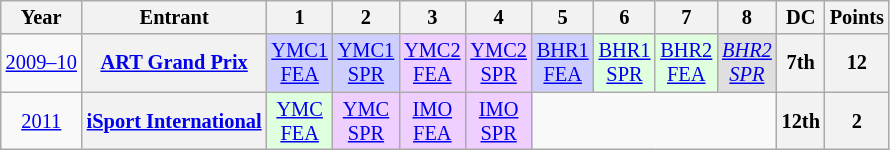<table class="wikitable" style="text-align:center; font-size:85%">
<tr>
<th>Year</th>
<th>Entrant</th>
<th>1</th>
<th>2</th>
<th>3</th>
<th>4</th>
<th>5</th>
<th>6</th>
<th>7</th>
<th>8</th>
<th>DC</th>
<th>Points</th>
</tr>
<tr>
<td nowrap><a href='#'>2009–10</a></td>
<th nowrap><a href='#'>ART Grand Prix</a></th>
<td style="background:#CFCFFF;"><a href='#'>YMC1<br>FEA</a><br></td>
<td style="background:#CFCFFF;"><a href='#'>YMC1<br>SPR</a><br></td>
<td style="background:#EFCFFF;"><a href='#'>YMC2<br>FEA</a><br></td>
<td style="background:#EFCFFF;"><a href='#'>YMC2<br>SPR</a><br></td>
<td style="background:#CFCFFF;"><a href='#'>BHR1<br>FEA</a><br></td>
<td style="background:#DFFFDF;"><a href='#'>BHR1<br>SPR</a><br></td>
<td style="background:#DFFFDF;"><a href='#'>BHR2<br>FEA</a><br></td>
<td style="background:#DFDFDF;"><em><a href='#'>BHR2<br>SPR</a></em><br></td>
<th>7th</th>
<th>12</th>
</tr>
<tr>
<td><a href='#'>2011</a></td>
<th nowrap><a href='#'>iSport International</a></th>
<td style="background:#DFFFDF;"><a href='#'>YMC<br>FEA</a><br></td>
<td style="background:#EFCFFF;"><a href='#'>YMC<br>SPR</a><br></td>
<td style="background:#EFCFFF;"><a href='#'>IMO<br>FEA</a><br></td>
<td style="background:#EFCFFF;"><a href='#'>IMO<br>SPR</a><br></td>
<td colspan=4></td>
<th>12th</th>
<th>2</th>
</tr>
</table>
